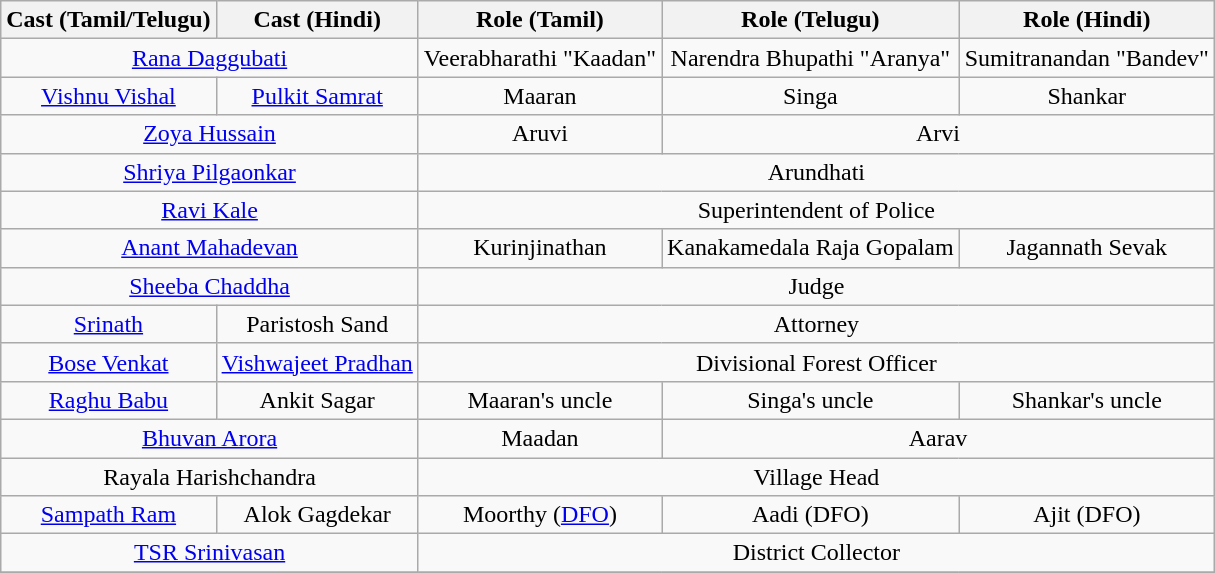<table class="wikitable">
<tr>
<th>Cast (Tamil/Telugu)</th>
<th>Cast (Hindi)</th>
<th>Role (Tamil)</th>
<th>Role (Telugu)</th>
<th>Role (Hindi)</th>
</tr>
<tr>
<td colspan="2" style="text-align:center;"><a href='#'>Rana Daggubati</a></td>
<td style="text-align:center;">Veerabharathi "Kaadan"</td>
<td style="text-align:center;">Narendra Bhupathi "Aranya"</td>
<td style="text-align:center;">Sumitranandan "Bandev"</td>
</tr>
<tr>
<td style="text-align:center;"><a href='#'>Vishnu Vishal</a></td>
<td style="text-align:center;"><a href='#'>Pulkit Samrat</a></td>
<td style="text-align:center;">Maaran</td>
<td style="text-align:center;">Singa</td>
<td style="text-align:center;">Shankar</td>
</tr>
<tr>
<td colspan="2" style="text-align:center;"><a href='#'>Zoya Hussain</a></td>
<td style="text-align:center;">Aruvi</td>
<td colspan="2" style="text-align:center;">Arvi</td>
</tr>
<tr>
<td colspan="2" style="text-align:center;"><a href='#'>Shriya Pilgaonkar</a></td>
<td colspan="3" style="text-align:center;">Arundhati</td>
</tr>
<tr>
<td colspan="2" style="text-align:center;"><a href='#'>Ravi Kale</a></td>
<td colspan="3" style="text-align:center;">Superintendent of Police</td>
</tr>
<tr>
<td colspan="2" style="text-align:center;"><a href='#'>Anant Mahadevan</a></td>
<td style="text-align:center;">Kurinjinathan</td>
<td style="text-align:center;">Kanakamedala Raja Gopalam</td>
<td style="text-align:center;">Jagannath Sevak</td>
</tr>
<tr>
<td colspan="2" style="text-align:center;"><a href='#'>Sheeba Chaddha</a></td>
<td colspan="3" style="text-align:center;">Judge</td>
</tr>
<tr>
<td style="text-align:center;"><a href='#'>Srinath</a></td>
<td style="text-align:center;">Paristosh Sand</td>
<td colspan="3" style="text-align:center;">Attorney</td>
</tr>
<tr>
<td style="text-align:center;"><a href='#'>Bose Venkat</a></td>
<td style="text-align:center;"><a href='#'>Vishwajeet Pradhan</a></td>
<td colspan="3" style="text-align:center;">Divisional Forest Officer</td>
</tr>
<tr>
<td style="text-align:center;"><a href='#'>Raghu Babu</a></td>
<td style="text-align:center;">Ankit Sagar</td>
<td style="text-align:center;">Maaran's uncle</td>
<td style="text-align:center;">Singa's uncle</td>
<td style="text-align:center;">Shankar's uncle</td>
</tr>
<tr>
<td colspan="2" style="text-align:center;"><a href='#'>Bhuvan Arora</a></td>
<td style="text-align:center;">Maadan</td>
<td colspan="2" style="text-align:center;">Aarav</td>
</tr>
<tr>
<td colspan="2" style="text-align:center;">Rayala Harishchandra</td>
<td colspan="3" style="text-align:center;">Village Head</td>
</tr>
<tr>
<td style="text-align:center;"><a href='#'>Sampath Ram</a></td>
<td style="text-align:center;">Alok Gagdekar</td>
<td style="text-align:center;">Moorthy (<a href='#'>DFO</a>)</td>
<td style="text-align:center;">Aadi (DFO)</td>
<td style="text-align:center;">Ajit (DFO)</td>
</tr>
<tr>
<td colspan="2" style="text-align:center;"><a href='#'>TSR Srinivasan</a></td>
<td colspan="3" style="text-align:center;">District Collector</td>
</tr>
<tr>
</tr>
</table>
